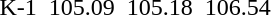<table>
<tr>
<td>K-1</td>
<td></td>
<td>105.09</td>
<td></td>
<td>105.18</td>
<td></td>
<td>106.54</td>
</tr>
</table>
